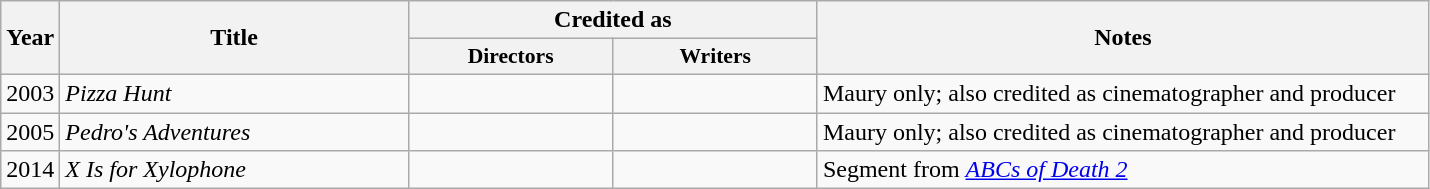<table class="wikitable">
<tr>
<th rowspan="2">Year</th>
<th rowspan="2" scope="col" style="width: 225px;">Title</th>
<th colspan="2">Credited as</th>
<th rowspan="2" scope="col" style="width: 400px;">Notes</th>
</tr>
<tr>
<th style="width:9em; font-size:90%">Directors</th>
<th style="width:9em; font-size:90%">Writers</th>
</tr>
<tr>
<td>2003</td>
<td><em>Pizza Hunt</em></td>
<td></td>
<td></td>
<td>Maury only; also credited as cinematographer and producer</td>
</tr>
<tr>
<td>2005</td>
<td><em>Pedro's Adventures</em></td>
<td></td>
<td></td>
<td>Maury only; also credited as cinematographer and producer</td>
</tr>
<tr>
<td>2014</td>
<td><em>X Is for Xylophone</em></td>
<td></td>
<td></td>
<td>Segment from <em><a href='#'>ABCs of Death 2</a></em></td>
</tr>
</table>
